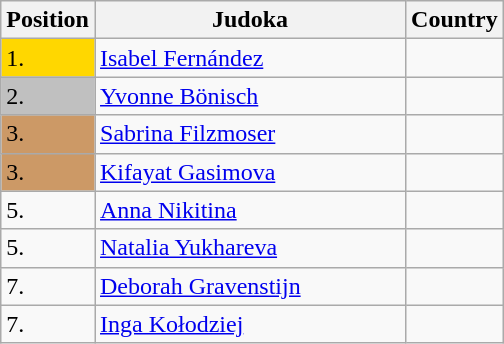<table class=wikitable>
<tr>
<th width=10>Position</th>
<th width=200>Judoka</th>
<th width=10>Country</th>
</tr>
<tr>
<td bgcolor=gold>1.</td>
<td><a href='#'>Isabel Fernández</a></td>
<td></td>
</tr>
<tr>
<td bgcolor="silver">2.</td>
<td><a href='#'>Yvonne Bönisch</a></td>
<td></td>
</tr>
<tr>
<td bgcolor="CC9966">3.</td>
<td><a href='#'>Sabrina Filzmoser</a></td>
<td></td>
</tr>
<tr>
<td bgcolor="CC9966">3.</td>
<td><a href='#'>Kifayat Gasimova</a></td>
<td></td>
</tr>
<tr>
<td>5.</td>
<td><a href='#'>Anna Nikitina</a></td>
<td></td>
</tr>
<tr>
<td>5.</td>
<td><a href='#'>Natalia Yukhareva</a></td>
<td></td>
</tr>
<tr>
<td>7.</td>
<td><a href='#'>Deborah Gravenstijn</a></td>
<td></td>
</tr>
<tr>
<td>7.</td>
<td><a href='#'>Inga Kołodziej</a></td>
<td></td>
</tr>
</table>
